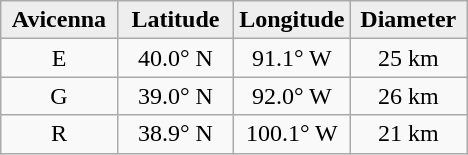<table class="wikitable">
<tr>
<th width="25%" style="background:#eeeeee;">Avicenna</th>
<th width="25%" style="background:#eeeeee;">Latitude</th>
<th width="25%" style="background:#eeeeee;">Longitude</th>
<th width="25%" style="background:#eeeeee;">Diameter</th>
</tr>
<tr>
<td align="center">E</td>
<td align="center">40.0° N</td>
<td align="center">91.1° W</td>
<td align="center">25 km</td>
</tr>
<tr>
<td align="center">G</td>
<td align="center">39.0° N</td>
<td align="center">92.0° W</td>
<td align="center">26 km</td>
</tr>
<tr>
<td align="center">R</td>
<td align="center">38.9° N</td>
<td align="center">100.1° W</td>
<td align="center">21 km</td>
</tr>
</table>
